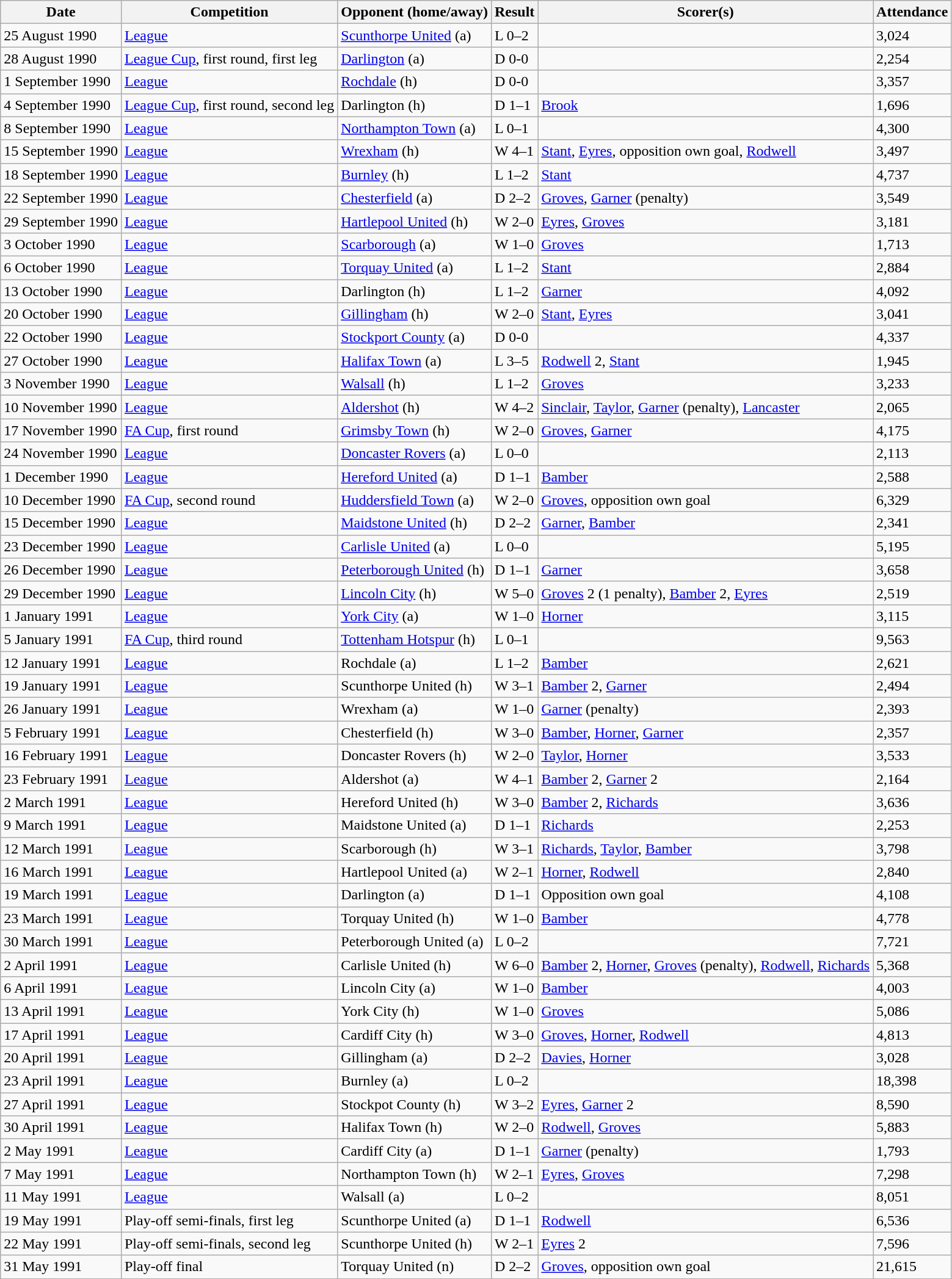<table class="wikitable">
<tr>
<th>Date</th>
<th>Competition</th>
<th>Opponent (home/away)</th>
<th>Result</th>
<th>Scorer(s)</th>
<th>Attendance</th>
</tr>
<tr>
<td>25 August 1990</td>
<td><a href='#'>League</a></td>
<td><a href='#'>Scunthorpe United</a> (a)</td>
<td>L 0–2</td>
<td></td>
<td>3,024</td>
</tr>
<tr>
<td>28 August 1990</td>
<td><a href='#'>League Cup</a>, first round, first leg</td>
<td><a href='#'>Darlington</a> (a)</td>
<td>D 0-0</td>
<td></td>
<td>2,254</td>
</tr>
<tr>
<td>1 September 1990</td>
<td><a href='#'>League</a></td>
<td><a href='#'>Rochdale</a> (h)</td>
<td>D 0-0</td>
<td></td>
<td>3,357</td>
</tr>
<tr>
<td>4 September 1990</td>
<td><a href='#'>League Cup</a>, first round, second leg</td>
<td>Darlington (h)</td>
<td>D 1–1</td>
<td><a href='#'>Brook</a></td>
<td>1,696</td>
</tr>
<tr>
<td>8 September 1990</td>
<td><a href='#'>League</a></td>
<td><a href='#'>Northampton Town</a> (a)</td>
<td>L 0–1</td>
<td></td>
<td>4,300</td>
</tr>
<tr>
<td>15 September 1990</td>
<td><a href='#'>League</a></td>
<td><a href='#'>Wrexham</a> (h)</td>
<td>W 4–1</td>
<td><a href='#'>Stant</a>, <a href='#'>Eyres</a>, opposition own goal, <a href='#'>Rodwell</a></td>
<td>3,497</td>
</tr>
<tr>
<td>18 September 1990</td>
<td><a href='#'>League</a></td>
<td><a href='#'>Burnley</a> (h)</td>
<td>L 1–2</td>
<td><a href='#'>Stant</a></td>
<td>4,737</td>
</tr>
<tr>
<td>22 September 1990</td>
<td><a href='#'>League</a></td>
<td><a href='#'>Chesterfield</a> (a)</td>
<td>D 2–2</td>
<td><a href='#'>Groves</a>, <a href='#'>Garner</a> (penalty)</td>
<td>3,549</td>
</tr>
<tr>
<td>29 September 1990</td>
<td><a href='#'>League</a></td>
<td><a href='#'>Hartlepool United</a> (h)</td>
<td>W 2–0</td>
<td><a href='#'>Eyres</a>, <a href='#'>Groves</a></td>
<td>3,181</td>
</tr>
<tr>
<td>3 October 1990</td>
<td><a href='#'>League</a></td>
<td><a href='#'>Scarborough</a> (a)</td>
<td>W 1–0</td>
<td><a href='#'>Groves</a></td>
<td>1,713</td>
</tr>
<tr>
<td>6 October 1990</td>
<td><a href='#'>League</a></td>
<td><a href='#'>Torquay United</a> (a)</td>
<td>L 1–2</td>
<td><a href='#'>Stant</a></td>
<td>2,884</td>
</tr>
<tr>
<td>13 October 1990</td>
<td><a href='#'>League</a></td>
<td>Darlington (h)</td>
<td>L 1–2</td>
<td><a href='#'>Garner</a></td>
<td>4,092</td>
</tr>
<tr>
<td>20 October 1990</td>
<td><a href='#'>League</a></td>
<td><a href='#'>Gillingham</a> (h)</td>
<td>W 2–0</td>
<td><a href='#'>Stant</a>, <a href='#'>Eyres</a></td>
<td>3,041</td>
</tr>
<tr>
<td>22 October 1990</td>
<td><a href='#'>League</a></td>
<td><a href='#'>Stockport County</a> (a)</td>
<td>D 0-0</td>
<td></td>
<td>4,337</td>
</tr>
<tr>
<td>27 October 1990</td>
<td><a href='#'>League</a></td>
<td><a href='#'>Halifax Town</a> (a)</td>
<td>L 3–5</td>
<td><a href='#'>Rodwell</a> 2, <a href='#'>Stant</a></td>
<td>1,945</td>
</tr>
<tr>
<td>3 November 1990</td>
<td><a href='#'>League</a></td>
<td><a href='#'>Walsall</a> (h)</td>
<td>L 1–2</td>
<td><a href='#'>Groves</a></td>
<td>3,233</td>
</tr>
<tr>
<td>10 November 1990</td>
<td><a href='#'>League</a></td>
<td><a href='#'>Aldershot</a> (h)</td>
<td>W 4–2</td>
<td><a href='#'>Sinclair</a>, <a href='#'>Taylor</a>, <a href='#'>Garner</a> (penalty), <a href='#'>Lancaster</a></td>
<td>2,065</td>
</tr>
<tr>
<td>17 November 1990</td>
<td><a href='#'>FA Cup</a>, first round</td>
<td><a href='#'>Grimsby Town</a> (h)</td>
<td>W 2–0</td>
<td><a href='#'>Groves</a>, <a href='#'>Garner</a></td>
<td>4,175</td>
</tr>
<tr>
<td>24 November 1990</td>
<td><a href='#'>League</a></td>
<td><a href='#'>Doncaster Rovers</a> (a)</td>
<td>L 0–0</td>
<td></td>
<td>2,113</td>
</tr>
<tr>
<td>1 December 1990</td>
<td><a href='#'>League</a></td>
<td><a href='#'>Hereford United</a> (a)</td>
<td>D 1–1</td>
<td><a href='#'>Bamber</a></td>
<td>2,588</td>
</tr>
<tr>
<td>10 December 1990</td>
<td><a href='#'>FA Cup</a>, second round</td>
<td><a href='#'>Huddersfield Town</a> (a)</td>
<td>W 2–0</td>
<td><a href='#'>Groves</a>, opposition own goal</td>
<td>6,329</td>
</tr>
<tr>
<td>15 December 1990</td>
<td><a href='#'>League</a></td>
<td><a href='#'>Maidstone United</a> (h)</td>
<td>D 2–2</td>
<td><a href='#'>Garner</a>, <a href='#'>Bamber</a></td>
<td>2,341</td>
</tr>
<tr>
<td>23 December 1990</td>
<td><a href='#'>League</a></td>
<td><a href='#'>Carlisle United</a> (a)</td>
<td>L 0–0</td>
<td></td>
<td>5,195</td>
</tr>
<tr>
<td>26 December 1990</td>
<td><a href='#'>League</a></td>
<td><a href='#'>Peterborough United</a> (h)</td>
<td>D 1–1</td>
<td><a href='#'>Garner</a></td>
<td>3,658</td>
</tr>
<tr>
<td>29 December 1990</td>
<td><a href='#'>League</a></td>
<td><a href='#'>Lincoln City</a> (h)</td>
<td>W 5–0</td>
<td><a href='#'>Groves</a> 2 (1 penalty), <a href='#'>Bamber</a> 2, <a href='#'>Eyres</a></td>
<td>2,519</td>
</tr>
<tr>
<td>1 January 1991</td>
<td><a href='#'>League</a></td>
<td><a href='#'>York City</a> (a)</td>
<td>W 1–0</td>
<td><a href='#'>Horner</a></td>
<td>3,115</td>
</tr>
<tr>
<td>5 January 1991</td>
<td><a href='#'>FA Cup</a>, third round</td>
<td><a href='#'>Tottenham Hotspur</a> (h)</td>
<td>L 0–1</td>
<td></td>
<td>9,563</td>
</tr>
<tr>
<td>12 January 1991</td>
<td><a href='#'>League</a></td>
<td>Rochdale (a)</td>
<td>L 1–2</td>
<td><a href='#'>Bamber</a></td>
<td>2,621</td>
</tr>
<tr>
<td>19 January 1991</td>
<td><a href='#'>League</a></td>
<td>Scunthorpe United (h)</td>
<td>W 3–1</td>
<td><a href='#'>Bamber</a> 2, <a href='#'>Garner</a></td>
<td>2,494</td>
</tr>
<tr>
<td>26 January 1991</td>
<td><a href='#'>League</a></td>
<td>Wrexham (a)</td>
<td>W 1–0</td>
<td><a href='#'>Garner</a> (penalty)</td>
<td>2,393</td>
</tr>
<tr>
<td>5 February 1991</td>
<td><a href='#'>League</a></td>
<td>Chesterfield (h)</td>
<td>W 3–0</td>
<td><a href='#'>Bamber</a>, <a href='#'>Horner</a>, <a href='#'>Garner</a></td>
<td>2,357</td>
</tr>
<tr>
<td>16 February 1991</td>
<td><a href='#'>League</a></td>
<td>Doncaster Rovers (h)</td>
<td>W 2–0</td>
<td><a href='#'>Taylor</a>, <a href='#'>Horner</a></td>
<td>3,533</td>
</tr>
<tr>
<td>23 February 1991</td>
<td><a href='#'>League</a></td>
<td>Aldershot (a)</td>
<td>W 4–1</td>
<td><a href='#'>Bamber</a> 2, <a href='#'>Garner</a> 2</td>
<td>2,164</td>
</tr>
<tr>
<td>2 March 1991</td>
<td><a href='#'>League</a></td>
<td>Hereford United (h)</td>
<td>W 3–0</td>
<td><a href='#'>Bamber</a> 2, <a href='#'>Richards</a></td>
<td>3,636</td>
</tr>
<tr>
<td>9 March 1991</td>
<td><a href='#'>League</a></td>
<td>Maidstone United (a)</td>
<td>D 1–1</td>
<td><a href='#'>Richards</a></td>
<td>2,253</td>
</tr>
<tr>
<td>12 March 1991</td>
<td><a href='#'>League</a></td>
<td>Scarborough (h)</td>
<td>W 3–1</td>
<td><a href='#'>Richards</a>, <a href='#'>Taylor</a>, <a href='#'>Bamber</a></td>
<td>3,798</td>
</tr>
<tr>
<td>16 March 1991</td>
<td><a href='#'>League</a></td>
<td>Hartlepool United (a)</td>
<td>W 2–1</td>
<td><a href='#'>Horner</a>, <a href='#'>Rodwell</a></td>
<td>2,840</td>
</tr>
<tr>
<td>19 March 1991</td>
<td><a href='#'>League</a></td>
<td>Darlington (a)</td>
<td>D 1–1</td>
<td>Opposition own goal</td>
<td>4,108</td>
</tr>
<tr>
<td>23 March 1991</td>
<td><a href='#'>League</a></td>
<td>Torquay United (h)</td>
<td>W 1–0</td>
<td><a href='#'>Bamber</a></td>
<td>4,778</td>
</tr>
<tr>
<td>30 March 1991</td>
<td><a href='#'>League</a></td>
<td>Peterborough United (a)</td>
<td>L 0–2</td>
<td></td>
<td>7,721</td>
</tr>
<tr>
<td>2 April 1991</td>
<td><a href='#'>League</a></td>
<td>Carlisle United (h)</td>
<td>W 6–0</td>
<td><a href='#'>Bamber</a> 2, <a href='#'>Horner</a>, <a href='#'>Groves</a> (penalty), <a href='#'>Rodwell</a>, <a href='#'>Richards</a></td>
<td>5,368</td>
</tr>
<tr>
<td>6 April 1991</td>
<td><a href='#'>League</a></td>
<td>Lincoln City (a)</td>
<td>W 1–0</td>
<td><a href='#'>Bamber</a></td>
<td>4,003</td>
</tr>
<tr>
<td>13 April 1991</td>
<td><a href='#'>League</a></td>
<td>York City (h)</td>
<td>W 1–0</td>
<td><a href='#'>Groves</a></td>
<td>5,086</td>
</tr>
<tr>
<td>17 April 1991</td>
<td><a href='#'>League</a></td>
<td>Cardiff City (h)</td>
<td>W 3–0</td>
<td><a href='#'>Groves</a>, <a href='#'>Horner</a>, <a href='#'>Rodwell</a></td>
<td>4,813</td>
</tr>
<tr>
<td>20 April 1991</td>
<td><a href='#'>League</a></td>
<td>Gillingham (a)</td>
<td>D 2–2</td>
<td><a href='#'>Davies</a>, <a href='#'>Horner</a></td>
<td>3,028</td>
</tr>
<tr>
<td>23 April 1991</td>
<td><a href='#'>League</a></td>
<td>Burnley (a)</td>
<td>L 0–2</td>
<td></td>
<td>18,398</td>
</tr>
<tr>
<td>27 April 1991</td>
<td><a href='#'>League</a></td>
<td>Stockpot County (h)</td>
<td>W 3–2</td>
<td><a href='#'>Eyres</a>, <a href='#'>Garner</a> 2</td>
<td>8,590</td>
</tr>
<tr>
<td>30 April 1991</td>
<td><a href='#'>League</a></td>
<td>Halifax Town (h)</td>
<td>W 2–0</td>
<td><a href='#'>Rodwell</a>, <a href='#'>Groves</a></td>
<td>5,883</td>
</tr>
<tr>
<td>2 May 1991</td>
<td><a href='#'>League</a></td>
<td>Cardiff City (a)</td>
<td>D 1–1</td>
<td><a href='#'>Garner</a> (penalty)</td>
<td>1,793</td>
</tr>
<tr>
<td>7 May 1991</td>
<td><a href='#'>League</a></td>
<td>Northampton Town (h)</td>
<td>W 2–1</td>
<td><a href='#'>Eyres</a>, <a href='#'>Groves</a></td>
<td>7,298</td>
</tr>
<tr>
<td>11 May 1991</td>
<td><a href='#'>League</a></td>
<td>Walsall (a)</td>
<td>L 0–2</td>
<td></td>
<td>8,051</td>
</tr>
<tr>
<td>19 May 1991</td>
<td>Play-off semi-finals, first leg</td>
<td>Scunthorpe United (a)</td>
<td>D 1–1</td>
<td><a href='#'>Rodwell</a></td>
<td>6,536</td>
</tr>
<tr>
<td>22 May 1991</td>
<td>Play-off semi-finals, second leg</td>
<td>Scunthorpe United (h)</td>
<td>W 2–1</td>
<td><a href='#'>Eyres</a> 2</td>
<td>7,596</td>
</tr>
<tr>
<td>31 May 1991</td>
<td>Play-off final</td>
<td>Torquay United (n)</td>
<td>D 2–2</td>
<td><a href='#'>Groves</a>, opposition own goal</td>
<td>21,615</td>
</tr>
</table>
